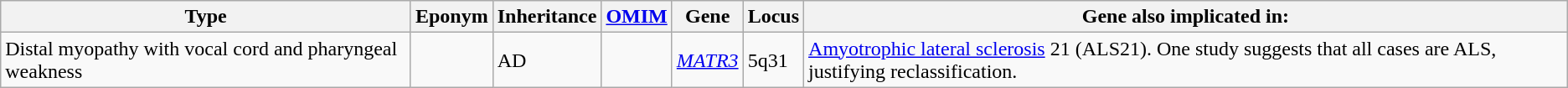<table class="wikitable" style="border: 1px none white;">
<tr>
<th>Type</th>
<th>Eponym</th>
<th>Inheritance</th>
<th><a href='#'>OMIM</a></th>
<th>Gene</th>
<th>Locus</th>
<th>Gene also implicated in:</th>
</tr>
<tr>
<td>Distal myopathy with vocal cord and pharyngeal weakness</td>
<td></td>
<td>AD</td>
<td></td>
<td><em><a href='#'>MATR3</a></em></td>
<td>5q31</td>
<td><a href='#'>Amyotrophic lateral sclerosis</a> 21 (ALS21). One study suggests that all cases are ALS, justifying reclassification.</td>
</tr>
</table>
